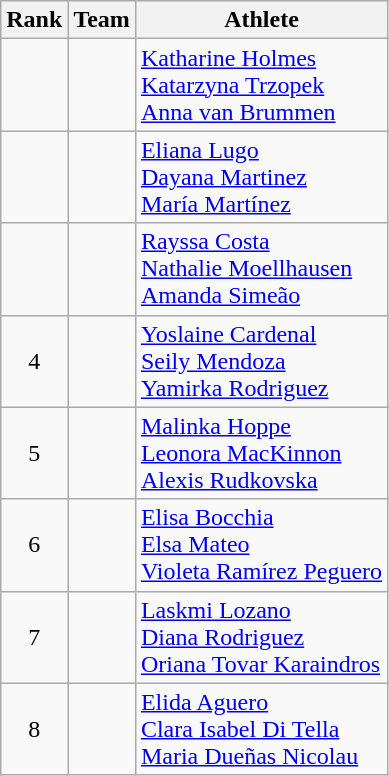<table class="wikitable sortable" style="text-align:center">
<tr>
<th>Rank</th>
<th>Team</th>
<th class="unsortable">Athlete</th>
</tr>
<tr>
<td></td>
<td align="left"></td>
<td align="left"><a href='#'>Katharine Holmes</a><br><a href='#'>Katarzyna Trzopek</a><br><a href='#'>Anna van Brummen</a></td>
</tr>
<tr>
<td></td>
<td align="left"></td>
<td align="left"><a href='#'>Eliana Lugo</a><br><a href='#'>Dayana Martinez</a><br><a href='#'>María Martínez</a></td>
</tr>
<tr>
<td></td>
<td align="left"></td>
<td align="left"><a href='#'>Rayssa Costa</a><br><a href='#'>Nathalie Moellhausen</a><br><a href='#'>Amanda Simeão</a></td>
</tr>
<tr>
<td>4</td>
<td align="left"></td>
<td align="left"><a href='#'>Yoslaine Cardenal</a><br><a href='#'>Seily Mendoza</a><br><a href='#'>Yamirka Rodriguez</a></td>
</tr>
<tr>
<td>5</td>
<td align="left"></td>
<td align="left"><a href='#'>Malinka Hoppe</a><br><a href='#'>Leonora MacKinnon</a><br><a href='#'>Alexis Rudkovska</a></td>
</tr>
<tr>
<td>6</td>
<td align="left"></td>
<td align="left"><a href='#'>Elisa Bocchia</a><br><a href='#'>Elsa Mateo</a><br><a href='#'>Violeta Ramírez Peguero</a></td>
</tr>
<tr>
<td>7</td>
<td align="left"></td>
<td align="left"><a href='#'>Laskmi Lozano</a><br><a href='#'>Diana Rodriguez</a><br><a href='#'>Oriana Tovar Karaindros</a></td>
</tr>
<tr>
<td>8</td>
<td align="left"></td>
<td align="left"><a href='#'>Elida Aguero</a><br><a href='#'>Clara Isabel Di Tella</a><br><a href='#'>Maria Dueñas Nicolau</a></td>
</tr>
</table>
